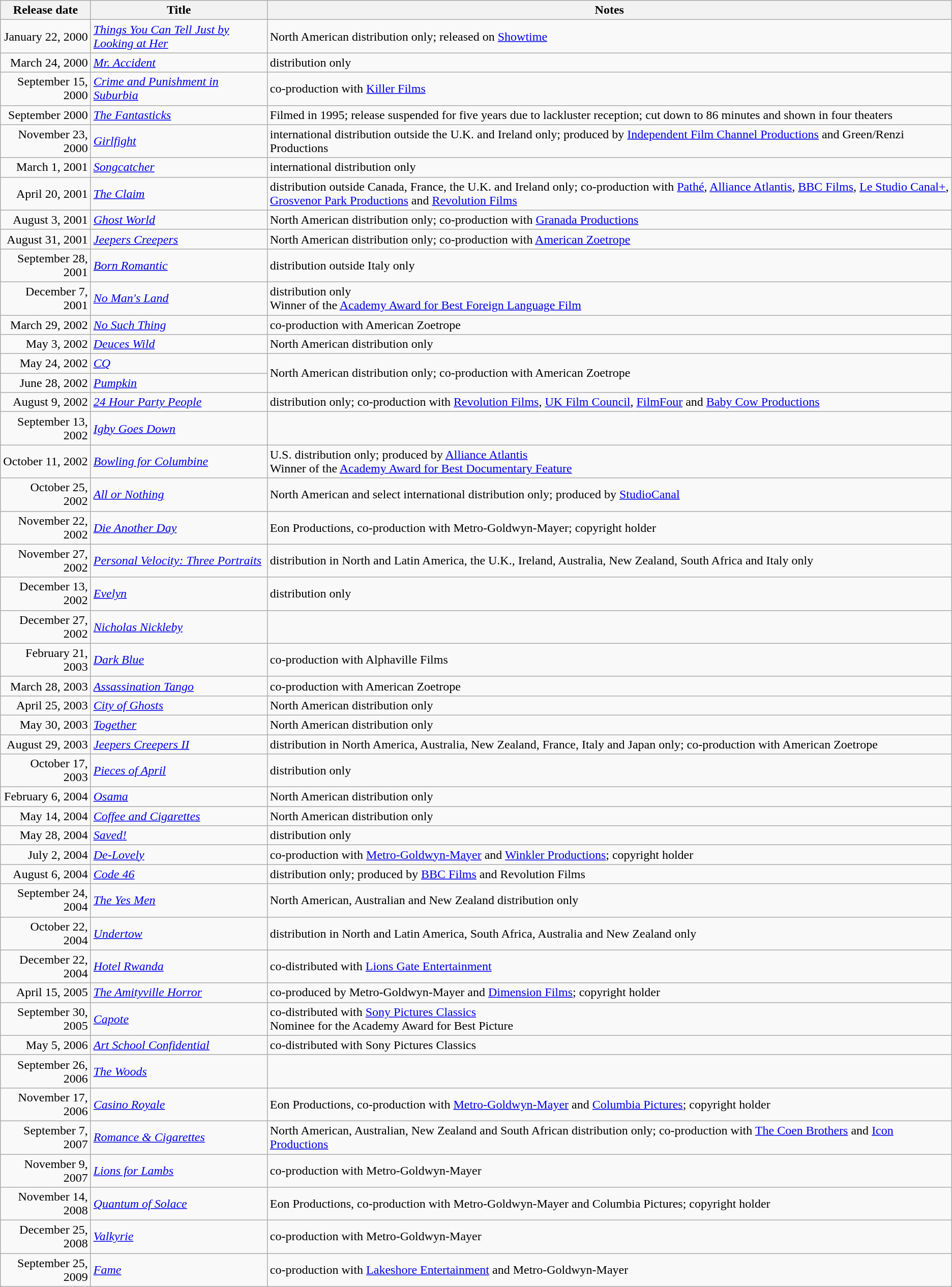<table class="wikitable sortable">
<tr>
<th>Release date</th>
<th>Title</th>
<th>Notes</th>
</tr>
<tr>
<td style="text-align:right;">January 22, 2000</td>
<td><em><a href='#'>Things You Can Tell Just by Looking at Her</a></em></td>
<td>North American distribution only; released on <a href='#'>Showtime</a></td>
</tr>
<tr>
<td style="text-align:right;">March 24, 2000</td>
<td><em><a href='#'>Mr. Accident</a></em></td>
<td>distribution only</td>
</tr>
<tr>
<td style="text-align:right;">September 15, 2000</td>
<td><em><a href='#'>Crime and Punishment in Suburbia</a></em></td>
<td>co-production with <a href='#'>Killer Films</a></td>
</tr>
<tr>
<td style="text-align:right;">September 2000</td>
<td><em><a href='#'>The Fantasticks</a></em></td>
<td>Filmed in 1995; release suspended for five years due to lackluster reception; cut down to 86 minutes and shown in four theaters</td>
</tr>
<tr>
<td style="text-align:right;">November 23, 2000</td>
<td><em><a href='#'>Girlfight</a></em></td>
<td>international distribution outside the U.K. and Ireland only; produced by <a href='#'>Independent Film Channel Productions</a> and Green/Renzi Productions</td>
</tr>
<tr>
<td style="text-align:right;">March 1, 2001</td>
<td><em><a href='#'>Songcatcher</a></em></td>
<td>international distribution only</td>
</tr>
<tr>
<td style="text-align:right;">April 20, 2001</td>
<td><em><a href='#'>The Claim</a></em></td>
<td>distribution outside Canada, France, the U.K. and Ireland only; co-production with <a href='#'>Pathé</a>, <a href='#'>Alliance Atlantis</a>, <a href='#'>BBC Films</a>, <a href='#'>Le Studio Canal+</a>, <a href='#'>Grosvenor Park Productions</a> and <a href='#'>Revolution Films</a></td>
</tr>
<tr>
<td style="text-align:right;">August 3, 2001</td>
<td><em><a href='#'>Ghost World</a></em></td>
<td>North American distribution only; co-production with <a href='#'>Granada Productions</a></td>
</tr>
<tr>
<td style="text-align:right;">August 31, 2001</td>
<td><em><a href='#'>Jeepers Creepers</a></em></td>
<td>North American distribution only; co-production with <a href='#'>American Zoetrope</a></td>
</tr>
<tr>
<td style="text-align:right;">September 28, 2001</td>
<td><em><a href='#'>Born Romantic</a></em></td>
<td>distribution outside Italy only</td>
</tr>
<tr>
<td style="text-align:right;">December 7, 2001</td>
<td><em><a href='#'>No Man's Land</a></em></td>
<td>distribution only<br>Winner of the <a href='#'>Academy Award for Best Foreign Language Film</a></td>
</tr>
<tr>
<td style="text-align:right;">March 29, 2002</td>
<td><em><a href='#'>No Such Thing</a></em></td>
<td>co-production with American Zoetrope</td>
</tr>
<tr>
<td style="text-align:right;">May 3, 2002</td>
<td><em><a href='#'>Deuces Wild</a></em></td>
<td>North American distribution only</td>
</tr>
<tr>
<td style="text-align:right;">May 24, 2002</td>
<td><em><a href='#'>CQ</a></em></td>
<td rowspan="2">North American distribution only; co-production with American Zoetrope</td>
</tr>
<tr>
<td style="text-align:right;">June 28, 2002</td>
<td><em><a href='#'>Pumpkin</a></em></td>
</tr>
<tr>
<td style="text-align:right;">August 9, 2002</td>
<td><em><a href='#'>24 Hour Party People</a></em></td>
<td>distribution only; co-production with <a href='#'>Revolution Films</a>, <a href='#'>UK Film Council</a>, <a href='#'>FilmFour</a> and <a href='#'>Baby Cow Productions</a></td>
</tr>
<tr>
<td style="text-align:right;">September 13, 2002</td>
<td><em><a href='#'>Igby Goes Down</a></em></td>
<td></td>
</tr>
<tr>
<td style="text-align:right;">October 11, 2002</td>
<td><em><a href='#'>Bowling for Columbine</a></em></td>
<td>U.S. distribution only; produced by <a href='#'>Alliance Atlantis</a><br>Winner of the <a href='#'>Academy Award for Best Documentary Feature</a></td>
</tr>
<tr>
<td style="text-align:right;">October 25, 2002</td>
<td><em><a href='#'>All or Nothing</a></em></td>
<td>North American and select international distribution only; produced by <a href='#'>StudioCanal</a></td>
</tr>
<tr>
<td style="text-align:right;">November 22, 2002</td>
<td><em><a href='#'>Die Another Day</a></em></td>
<td>Eon Productions, co-production with Metro-Goldwyn-Mayer; copyright holder</td>
</tr>
<tr>
<td style="text-align:right;">November 27, 2002</td>
<td><em><a href='#'>Personal Velocity: Three Portraits</a></em></td>
<td>distribution in North and Latin America, the U.K., Ireland, Australia, New Zealand, South Africa and Italy only</td>
</tr>
<tr>
<td style="text-align:right;">December 13, 2002</td>
<td><em><a href='#'>Evelyn</a></em></td>
<td>distribution only</td>
</tr>
<tr>
<td style="text-align:right;">December 27, 2002</td>
<td><em><a href='#'>Nicholas Nickleby</a></em></td>
<td></td>
</tr>
<tr>
<td style="text-align:right;">February 21, 2003</td>
<td><em><a href='#'>Dark Blue</a></em></td>
<td>co-production with Alphaville Films</td>
</tr>
<tr>
<td style="text-align:right;">March 28, 2003</td>
<td><em><a href='#'>Assassination Tango</a></em></td>
<td>co-production with American Zoetrope</td>
</tr>
<tr>
<td style="text-align:right;">April 25, 2003</td>
<td><em><a href='#'>City of Ghosts</a></em></td>
<td>North American distribution only</td>
</tr>
<tr>
<td style="text-align:right;">May 30, 2003</td>
<td><em><a href='#'>Together</a></em></td>
<td>North American distribution only</td>
</tr>
<tr>
<td style="text-align:right;">August 29, 2003</td>
<td><em><a href='#'>Jeepers Creepers II</a></em></td>
<td>distribution in North America, Australia, New Zealand, France, Italy and Japan only; co-production with American Zoetrope</td>
</tr>
<tr>
<td style="text-align:right;">October 17, 2003</td>
<td><em><a href='#'>Pieces of April</a></em></td>
<td>distribution only</td>
</tr>
<tr>
<td style="text-align:right;">February 6, 2004</td>
<td><em><a href='#'>Osama</a></em></td>
<td>North American distribution only</td>
</tr>
<tr>
<td style="text-align:right;">May 14, 2004</td>
<td><em><a href='#'>Coffee and Cigarettes</a></em></td>
<td>North American distribution only</td>
</tr>
<tr>
<td style="text-align:right;">May 28, 2004</td>
<td><em><a href='#'>Saved!</a></em></td>
<td>distribution only</td>
</tr>
<tr>
<td style="text-align:right;">July 2, 2004</td>
<td><em><a href='#'>De-Lovely</a></em></td>
<td>co-production with <a href='#'>Metro-Goldwyn-Mayer</a> and <a href='#'>Winkler Productions</a>; copyright holder</td>
</tr>
<tr>
<td style="text-align:right;">August 6, 2004</td>
<td><em><a href='#'>Code 46</a></em></td>
<td>distribution only; produced by <a href='#'>BBC Films</a> and Revolution Films</td>
</tr>
<tr>
<td style="text-align:right;">September 24, 2004</td>
<td><em><a href='#'>The Yes Men</a></em></td>
<td>North American, Australian and New Zealand distribution only</td>
</tr>
<tr>
<td style="text-align:right;">October 22, 2004</td>
<td><em><a href='#'>Undertow</a></em></td>
<td>distribution in North and Latin America, South Africa, Australia and New Zealand only</td>
</tr>
<tr>
<td style="text-align:right;">December 22, 2004</td>
<td><em><a href='#'>Hotel Rwanda</a></em></td>
<td>co-distributed with <a href='#'>Lions Gate Entertainment</a></td>
</tr>
<tr>
<td style="text-align:right;">April 15, 2005</td>
<td><em><a href='#'>The Amityville Horror</a></em></td>
<td>co-produced by Metro-Goldwyn-Mayer and <a href='#'>Dimension Films</a>; copyright holder</td>
</tr>
<tr>
<td style="text-align:right;">September 30, 2005</td>
<td><em><a href='#'>Capote</a></em></td>
<td>co-distributed with <a href='#'>Sony Pictures Classics</a><br>Nominee for the Academy Award for Best Picture</td>
</tr>
<tr>
<td style="text-align:right;">May 5, 2006</td>
<td><em><a href='#'>Art School Confidential</a></em></td>
<td>co-distributed with Sony Pictures Classics</td>
</tr>
<tr>
<td style="text-align:right;">September 26, 2006</td>
<td><em><a href='#'>The Woods</a></em></td>
<td></td>
</tr>
<tr>
<td style="text-align:right;">November 17, 2006</td>
<td><em><a href='#'>Casino Royale</a></em></td>
<td>Eon Productions, co-production with <a href='#'>Metro-Goldwyn-Mayer</a> and <a href='#'>Columbia Pictures</a>; copyright holder</td>
</tr>
<tr>
<td style="text-align:right;">September 7, 2007</td>
<td><em><a href='#'>Romance & Cigarettes</a></em></td>
<td>North American, Australian, New Zealand and South African distribution only; co-production with <a href='#'>The Coen Brothers</a> and <a href='#'>Icon Productions</a></td>
</tr>
<tr>
<td style="text-align:right;">November 9, 2007</td>
<td><em><a href='#'>Lions for Lambs</a></em></td>
<td>co-production with Metro-Goldwyn-Mayer</td>
</tr>
<tr>
<td style="text-align:right;">November 14, 2008</td>
<td><em><a href='#'>Quantum of Solace</a></em></td>
<td>Eon Productions, co-production with Metro-Goldwyn-Mayer and Columbia Pictures; copyright holder</td>
</tr>
<tr>
<td style="text-align:right;">December 25, 2008</td>
<td><em><a href='#'>Valkyrie</a></em></td>
<td>co-production with Metro-Goldwyn-Mayer</td>
</tr>
<tr>
<td style="text-align:right;">September 25, 2009</td>
<td><em><a href='#'>Fame</a></em></td>
<td>co-production with <a href='#'>Lakeshore Entertainment</a> and Metro-Goldwyn-Mayer</td>
</tr>
</table>
